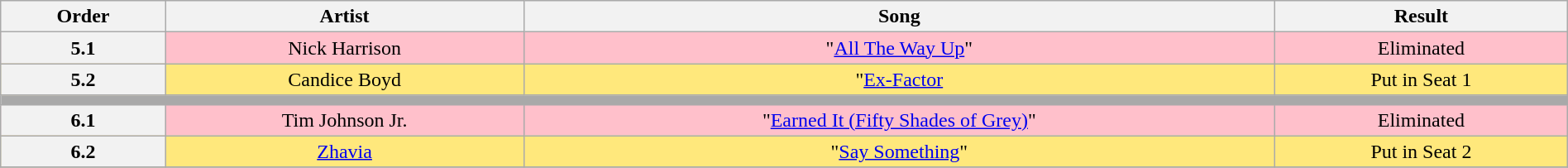<table class="wikitable plainrowheaders" style="text-align: center; width:100%;">
<tr>
<th>Order</th>
<th>Artist</th>
<th>Song</th>
<th>Result</th>
</tr>
<tr style="background:pink;">
<th>5.1</th>
<td>Nick Harrison</td>
<td>"<a href='#'>All The Way Up</a>"</td>
<td>Eliminated</td>
</tr>
<tr style="background:#FFE87C;">
<th>5.2</th>
<td>Candice Boyd</td>
<td>"<a href='#'>Ex-Factor</a></td>
<td>Put in Seat 1</td>
</tr>
<tr>
<td colspan="4" style="background:darkgray;"></td>
</tr>
<tr style="background:pink;">
<th>6.1</th>
<td>Tim Johnson Jr.</td>
<td>"<a href='#'>Earned It (Fifty Shades of Grey)</a>"</td>
<td>Eliminated</td>
</tr>
<tr style="background:#FFE87C;">
<th>6.2</th>
<td><a href='#'>Zhavia</a></td>
<td>"<a href='#'>Say Something</a>"</td>
<td>Put in Seat 2</td>
</tr>
<tr>
</tr>
</table>
